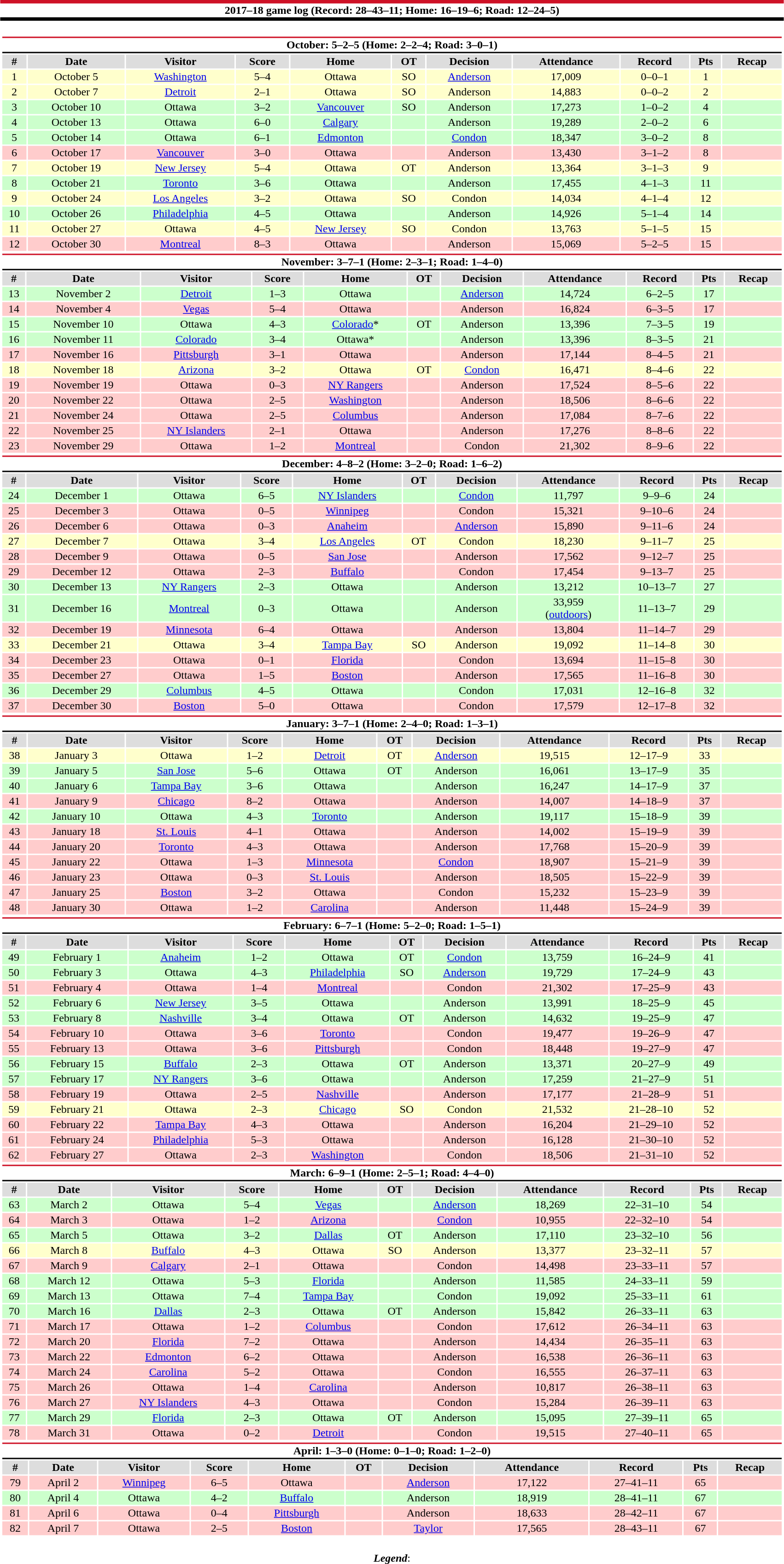<table class="toccolours" style="width:90%; clear:both; margin:1.5em auto; text-align:center;">
<tr>
<th colspan="11" style="background:#FFFFFF; border-top:#CE1126 5px solid; border-bottom:#000000 5px solid;">2017–18 game log (Record: 28–43–11; Home: 16–19–6; Road: 12–24–5)</th>
</tr>
<tr>
<td colspan=11><br><table class="toccolours collapsible collapsed" style="width:100%;">
<tr>
<th colspan="11" style="background:#FFFFFF; border-top:#CE1126 2px solid; border-bottom:#000000 2px solid;">October: 5–2–5 (Home: 2–2–4; Road: 3–0–1)</th>
</tr>
<tr style="background:#ddd;">
<th>#</th>
<th>Date</th>
<th>Visitor</th>
<th>Score</th>
<th>Home</th>
<th>OT</th>
<th>Decision</th>
<th>Attendance</th>
<th>Record</th>
<th>Pts</th>
<th>Recap</th>
</tr>
<tr style="background:#ffc;">
<td>1</td>
<td>October 5</td>
<td><a href='#'>Washington</a></td>
<td>5–4</td>
<td>Ottawa</td>
<td>SO</td>
<td><a href='#'>Anderson</a></td>
<td>17,009</td>
<td>0–0–1</td>
<td>1</td>
<td></td>
</tr>
<tr style="background:#ffc;">
<td>2</td>
<td>October 7</td>
<td><a href='#'>Detroit</a></td>
<td>2–1</td>
<td>Ottawa</td>
<td>SO</td>
<td>Anderson</td>
<td>14,883</td>
<td>0–0–2</td>
<td>2</td>
<td></td>
</tr>
<tr style="background:#cfc;">
<td>3</td>
<td>October 10</td>
<td>Ottawa</td>
<td>3–2</td>
<td><a href='#'>Vancouver</a></td>
<td>SO</td>
<td>Anderson</td>
<td>17,273</td>
<td>1–0–2</td>
<td>4</td>
<td></td>
</tr>
<tr style="background:#cfc;">
<td>4</td>
<td>October 13</td>
<td>Ottawa</td>
<td>6–0</td>
<td><a href='#'>Calgary</a></td>
<td></td>
<td>Anderson</td>
<td>19,289</td>
<td>2–0–2</td>
<td>6</td>
<td></td>
</tr>
<tr style="background:#cfc;">
<td>5</td>
<td>October 14</td>
<td>Ottawa</td>
<td>6–1</td>
<td><a href='#'>Edmonton</a></td>
<td></td>
<td><a href='#'>Condon</a></td>
<td>18,347</td>
<td>3–0–2</td>
<td>8</td>
<td></td>
</tr>
<tr style="background:#fcc;">
<td>6</td>
<td>October 17</td>
<td><a href='#'>Vancouver</a></td>
<td>3–0</td>
<td>Ottawa</td>
<td></td>
<td>Anderson</td>
<td>13,430</td>
<td>3–1–2</td>
<td>8</td>
<td></td>
</tr>
<tr style="background:#ffc;">
<td>7</td>
<td>October 19</td>
<td><a href='#'>New Jersey</a></td>
<td>5–4</td>
<td>Ottawa</td>
<td>OT</td>
<td>Anderson</td>
<td>13,364</td>
<td>3–1–3</td>
<td>9</td>
<td></td>
</tr>
<tr style="background:#cfc;">
<td>8</td>
<td>October 21</td>
<td><a href='#'>Toronto</a></td>
<td>3–6</td>
<td>Ottawa</td>
<td></td>
<td>Anderson</td>
<td>17,455</td>
<td>4–1–3</td>
<td>11</td>
<td></td>
</tr>
<tr style="background:#ffc;">
<td>9</td>
<td>October 24</td>
<td><a href='#'>Los Angeles</a></td>
<td>3–2</td>
<td>Ottawa</td>
<td>SO</td>
<td>Condon</td>
<td>14,034</td>
<td>4–1–4</td>
<td>12</td>
<td></td>
</tr>
<tr style="background:#cfc;">
<td>10</td>
<td>October 26</td>
<td><a href='#'>Philadelphia</a></td>
<td>4–5</td>
<td>Ottawa</td>
<td></td>
<td>Anderson</td>
<td>14,926</td>
<td>5–1–4</td>
<td>14</td>
<td></td>
</tr>
<tr style="background:#ffc;">
<td>11</td>
<td>October 27</td>
<td>Ottawa</td>
<td>4–5</td>
<td><a href='#'>New Jersey</a></td>
<td>SO</td>
<td>Condon</td>
<td>13,763</td>
<td>5–1–5</td>
<td>15</td>
<td></td>
</tr>
<tr style="background:#fcc;">
<td>12</td>
<td>October 30</td>
<td><a href='#'>Montreal</a></td>
<td>8–3</td>
<td>Ottawa</td>
<td></td>
<td>Anderson</td>
<td>15,069</td>
<td>5–2–5</td>
<td>15</td>
<td></td>
</tr>
</table>
<table class="toccolours collapsible collapsed" style="width:100%;">
<tr>
<th colspan="11" style="background:#FFFFFF; border-top:#CE1126 2px solid; border-bottom:#000000 2px solid;">November: 3–7–1 (Home: 2–3–1; Road: 1–4–0)</th>
</tr>
<tr style="background:#ddd;">
<th>#</th>
<th>Date</th>
<th>Visitor</th>
<th>Score</th>
<th>Home</th>
<th>OT</th>
<th>Decision</th>
<th>Attendance</th>
<th>Record</th>
<th>Pts</th>
<th>Recap</th>
</tr>
<tr style="background:#cfc;">
<td>13</td>
<td>November 2</td>
<td><a href='#'>Detroit</a></td>
<td>1–3</td>
<td>Ottawa</td>
<td></td>
<td><a href='#'>Anderson</a></td>
<td>14,724</td>
<td>6–2–5</td>
<td>17</td>
<td></td>
</tr>
<tr style="background:#fcc;">
<td>14</td>
<td>November 4</td>
<td><a href='#'>Vegas</a></td>
<td>5–4</td>
<td>Ottawa</td>
<td></td>
<td>Anderson</td>
<td>16,824</td>
<td>6–3–5</td>
<td>17</td>
<td></td>
</tr>
<tr style="background:#cfc;">
<td>15</td>
<td>November 10</td>
<td>Ottawa</td>
<td>4–3</td>
<td><a href='#'>Colorado</a>*</td>
<td>OT</td>
<td>Anderson</td>
<td>13,396</td>
<td>7–3–5</td>
<td>19</td>
<td></td>
</tr>
<tr style="background:#cfc;">
<td>16</td>
<td>November 11</td>
<td><a href='#'>Colorado</a></td>
<td>3–4</td>
<td>Ottawa*</td>
<td></td>
<td>Anderson</td>
<td>13,396</td>
<td>8–3–5</td>
<td>21</td>
<td></td>
</tr>
<tr style="background:#fcc;">
<td>17</td>
<td>November 16</td>
<td><a href='#'>Pittsburgh</a></td>
<td>3–1</td>
<td>Ottawa</td>
<td></td>
<td>Anderson</td>
<td>17,144</td>
<td>8–4–5</td>
<td>21</td>
<td></td>
</tr>
<tr style="background:#ffc;">
<td>18</td>
<td>November 18</td>
<td><a href='#'>Arizona</a></td>
<td>3–2</td>
<td>Ottawa</td>
<td>OT</td>
<td><a href='#'>Condon</a></td>
<td>16,471</td>
<td>8–4–6</td>
<td>22</td>
<td></td>
</tr>
<tr style="background:#fcc;">
<td>19</td>
<td>November 19</td>
<td>Ottawa</td>
<td>0–3</td>
<td><a href='#'>NY Rangers</a></td>
<td></td>
<td>Anderson</td>
<td>17,524</td>
<td>8–5–6</td>
<td>22</td>
<td></td>
</tr>
<tr style="background:#fcc;">
<td>20</td>
<td>November 22</td>
<td>Ottawa</td>
<td>2–5</td>
<td><a href='#'>Washington</a></td>
<td></td>
<td>Anderson</td>
<td>18,506</td>
<td>8–6–6</td>
<td>22</td>
<td></td>
</tr>
<tr style="background:#fcc;">
<td>21</td>
<td>November 24</td>
<td>Ottawa</td>
<td>2–5</td>
<td><a href='#'>Columbus</a></td>
<td></td>
<td>Anderson</td>
<td>17,084</td>
<td>8–7–6</td>
<td>22</td>
<td></td>
</tr>
<tr style="background:#fcc;">
<td>22</td>
<td>November 25</td>
<td><a href='#'>NY Islanders</a></td>
<td>2–1</td>
<td>Ottawa</td>
<td></td>
<td>Anderson</td>
<td>17,276</td>
<td>8–8–6</td>
<td>22</td>
<td></td>
</tr>
<tr style="background:#fcc;">
<td>23</td>
<td>November 29</td>
<td>Ottawa</td>
<td>1–2</td>
<td><a href='#'>Montreal</a></td>
<td></td>
<td>Condon</td>
<td>21,302</td>
<td>8–9–6</td>
<td>22</td>
<td></td>
</tr>
</table>
<table class="toccolours collapsible collapsed" style="width:100%;">
<tr>
<th colspan="11" style="background:#FFFFFF; border-top:#CE1126 2px solid; border-bottom:#000000 2px solid;">December: 4–8–2 (Home: 3–2–0; Road: 1–6–2)</th>
</tr>
<tr style="background:#ddd;">
<th>#</th>
<th>Date</th>
<th>Visitor</th>
<th>Score</th>
<th>Home</th>
<th>OT</th>
<th>Decision</th>
<th>Attendance</th>
<th>Record</th>
<th>Pts</th>
<th>Recap</th>
</tr>
<tr style="background:#cfc;">
<td>24</td>
<td>December 1</td>
<td>Ottawa</td>
<td>6–5</td>
<td><a href='#'>NY Islanders</a></td>
<td></td>
<td><a href='#'>Condon</a></td>
<td>11,797</td>
<td>9–9–6</td>
<td>24</td>
<td></td>
</tr>
<tr style="background:#fcc;">
<td>25</td>
<td>December 3</td>
<td>Ottawa</td>
<td>0–5</td>
<td><a href='#'>Winnipeg</a></td>
<td></td>
<td>Condon</td>
<td>15,321</td>
<td>9–10–6</td>
<td>24</td>
<td></td>
</tr>
<tr style="background:#fcc;">
<td>26</td>
<td>December 6</td>
<td>Ottawa</td>
<td>0–3</td>
<td><a href='#'>Anaheim</a></td>
<td></td>
<td><a href='#'>Anderson</a></td>
<td>15,890</td>
<td>9–11–6</td>
<td>24</td>
<td></td>
</tr>
<tr style="background:#ffc;">
<td>27</td>
<td>December 7</td>
<td>Ottawa</td>
<td>3–4</td>
<td><a href='#'>Los Angeles</a></td>
<td>OT</td>
<td>Condon</td>
<td>18,230</td>
<td>9–11–7</td>
<td>25</td>
<td></td>
</tr>
<tr style="background:#fcc;">
<td>28</td>
<td>December 9</td>
<td>Ottawa</td>
<td>0–5</td>
<td><a href='#'>San Jose</a></td>
<td></td>
<td>Anderson</td>
<td>17,562</td>
<td>9–12–7</td>
<td>25</td>
<td></td>
</tr>
<tr style="background:#fcc;">
<td>29</td>
<td>December 12</td>
<td>Ottawa</td>
<td>2–3</td>
<td><a href='#'>Buffalo</a></td>
<td></td>
<td>Condon</td>
<td>17,454</td>
<td>9–13–7</td>
<td>25</td>
<td></td>
</tr>
<tr style="background:#cfc;">
<td>30</td>
<td>December 13</td>
<td><a href='#'>NY Rangers</a></td>
<td>2–3</td>
<td>Ottawa</td>
<td></td>
<td>Anderson</td>
<td>13,212</td>
<td>10–13–7</td>
<td>27</td>
<td></td>
</tr>
<tr style="background:#cfc;">
<td>31</td>
<td>December 16</td>
<td><a href='#'>Montreal</a></td>
<td>0–3</td>
<td>Ottawa</td>
<td></td>
<td>Anderson</td>
<td>33,959<br>(<a href='#'>outdoors</a>)</td>
<td>11–13–7</td>
<td>29</td>
<td></td>
</tr>
<tr style="background:#fcc;">
<td>32</td>
<td>December 19</td>
<td><a href='#'>Minnesota</a></td>
<td>6–4</td>
<td>Ottawa</td>
<td></td>
<td>Anderson</td>
<td>13,804</td>
<td>11–14–7</td>
<td>29</td>
<td></td>
</tr>
<tr style="background:#ffc;">
<td>33</td>
<td>December 21</td>
<td>Ottawa</td>
<td>3–4</td>
<td><a href='#'>Tampa Bay</a></td>
<td>SO</td>
<td>Anderson</td>
<td>19,092</td>
<td>11–14–8</td>
<td>30</td>
<td></td>
</tr>
<tr style="background:#fcc;">
<td>34</td>
<td>December 23</td>
<td>Ottawa</td>
<td>0–1</td>
<td><a href='#'>Florida</a></td>
<td></td>
<td>Condon</td>
<td>13,694</td>
<td>11–15–8</td>
<td>30</td>
<td></td>
</tr>
<tr style="background:#fcc;">
<td>35</td>
<td>December 27</td>
<td>Ottawa</td>
<td>1–5</td>
<td><a href='#'>Boston</a></td>
<td></td>
<td>Anderson</td>
<td>17,565</td>
<td>11–16–8</td>
<td>30</td>
<td></td>
</tr>
<tr style="background:#cfc;">
<td>36</td>
<td>December 29</td>
<td><a href='#'>Columbus</a></td>
<td>4–5</td>
<td>Ottawa</td>
<td></td>
<td>Condon</td>
<td>17,031</td>
<td>12–16–8</td>
<td>32</td>
<td></td>
</tr>
<tr style="background:#fcc;">
<td>37</td>
<td>December 30</td>
<td><a href='#'>Boston</a></td>
<td>5–0</td>
<td>Ottawa</td>
<td></td>
<td>Condon</td>
<td>17,579</td>
<td>12–17–8</td>
<td>32</td>
<td></td>
</tr>
</table>
<table class="toccolours collapsible collapsed" style="width:100%;">
<tr>
<th colspan="11" style="background:#FFFFFF; border-top:#CE1126 2px solid; border-bottom:#000000 2px solid;">January: 3–7–1 (Home: 2–4–0; Road: 1–3–1)</th>
</tr>
<tr style="background:#ddd;">
<th>#</th>
<th>Date</th>
<th>Visitor</th>
<th>Score</th>
<th>Home</th>
<th>OT</th>
<th>Decision</th>
<th>Attendance</th>
<th>Record</th>
<th>Pts</th>
<th>Recap</th>
</tr>
<tr style="background:#ffc;">
<td>38</td>
<td>January 3</td>
<td>Ottawa</td>
<td>1–2</td>
<td><a href='#'>Detroit</a></td>
<td>OT</td>
<td><a href='#'>Anderson</a></td>
<td>19,515</td>
<td>12–17–9</td>
<td>33</td>
<td></td>
</tr>
<tr style="background:#cfc;">
<td>39</td>
<td>January 5</td>
<td><a href='#'>San Jose</a></td>
<td>5–6</td>
<td>Ottawa</td>
<td>OT</td>
<td>Anderson</td>
<td>16,061</td>
<td>13–17–9</td>
<td>35</td>
<td></td>
</tr>
<tr style="background:#cfc;">
<td>40</td>
<td>January 6</td>
<td><a href='#'>Tampa Bay</a></td>
<td>3–6</td>
<td>Ottawa</td>
<td></td>
<td>Anderson</td>
<td>16,247</td>
<td>14–17–9</td>
<td>37</td>
<td></td>
</tr>
<tr style="background:#fcc;">
<td>41</td>
<td>January 9</td>
<td><a href='#'>Chicago</a></td>
<td>8–2</td>
<td>Ottawa</td>
<td></td>
<td>Anderson</td>
<td>14,007</td>
<td>14–18–9</td>
<td>37</td>
<td></td>
</tr>
<tr style="background:#cfc;">
<td>42</td>
<td>January 10</td>
<td>Ottawa</td>
<td>4–3</td>
<td><a href='#'>Toronto</a></td>
<td></td>
<td>Anderson</td>
<td>19,117</td>
<td>15–18–9</td>
<td>39</td>
<td></td>
</tr>
<tr style="background:#fcc;">
<td>43</td>
<td>January 18</td>
<td><a href='#'>St. Louis</a></td>
<td>4–1</td>
<td>Ottawa</td>
<td></td>
<td>Anderson</td>
<td>14,002</td>
<td>15–19–9</td>
<td>39</td>
<td></td>
</tr>
<tr style="background:#fcc;">
<td>44</td>
<td>January 20</td>
<td><a href='#'>Toronto</a></td>
<td>4–3</td>
<td>Ottawa</td>
<td></td>
<td>Anderson</td>
<td>17,768</td>
<td>15–20–9</td>
<td>39</td>
<td></td>
</tr>
<tr style="background:#fcc;">
<td>45</td>
<td>January 22</td>
<td>Ottawa</td>
<td>1–3</td>
<td><a href='#'>Minnesota</a></td>
<td></td>
<td><a href='#'>Condon</a></td>
<td>18,907</td>
<td>15–21–9</td>
<td>39</td>
<td></td>
</tr>
<tr style="background:#fcc;">
<td>46</td>
<td>January 23</td>
<td>Ottawa</td>
<td>0–3</td>
<td><a href='#'>St. Louis</a></td>
<td></td>
<td>Anderson</td>
<td>18,505</td>
<td>15–22–9</td>
<td>39</td>
<td></td>
</tr>
<tr style="background:#fcc;">
<td>47</td>
<td>January 25</td>
<td><a href='#'>Boston</a></td>
<td>3–2</td>
<td>Ottawa</td>
<td></td>
<td>Condon</td>
<td>15,232</td>
<td>15–23–9</td>
<td>39</td>
<td></td>
</tr>
<tr style="background:#fcc;">
<td>48</td>
<td>January 30</td>
<td>Ottawa</td>
<td>1–2</td>
<td><a href='#'>Carolina</a></td>
<td></td>
<td>Anderson</td>
<td>11,448</td>
<td>15–24–9</td>
<td>39</td>
<td></td>
</tr>
</table>
<table class="toccolours collapsible collapsed" style="width:100%;">
<tr>
<th colspan="11" style="background:#FFFFFF; border-top:#CE1126 2px solid; border-bottom:#000000 2px solid;">February: 6–7–1 (Home: 5–2–0; Road: 1–5–1)</th>
</tr>
<tr style="background:#ddd;">
<th>#</th>
<th>Date</th>
<th>Visitor</th>
<th>Score</th>
<th>Home</th>
<th>OT</th>
<th>Decision</th>
<th>Attendance</th>
<th>Record</th>
<th>Pts</th>
<th>Recap</th>
</tr>
<tr style="background:#cfc;">
<td>49</td>
<td>February 1</td>
<td><a href='#'>Anaheim</a></td>
<td>1–2</td>
<td>Ottawa</td>
<td>OT</td>
<td><a href='#'>Condon</a></td>
<td>13,759</td>
<td>16–24–9</td>
<td>41</td>
<td></td>
</tr>
<tr style="background:#cfc;">
<td>50</td>
<td>February 3</td>
<td>Ottawa</td>
<td>4–3</td>
<td><a href='#'>Philadelphia</a></td>
<td>SO</td>
<td><a href='#'>Anderson</a></td>
<td>19,729</td>
<td>17–24–9</td>
<td>43</td>
<td></td>
</tr>
<tr style="background:#fcc;">
<td>51</td>
<td>February 4</td>
<td>Ottawa</td>
<td>1–4</td>
<td><a href='#'>Montreal</a></td>
<td></td>
<td>Condon</td>
<td>21,302</td>
<td>17–25–9</td>
<td>43</td>
<td></td>
</tr>
<tr style="background:#cfc;">
<td>52</td>
<td>February 6</td>
<td><a href='#'>New Jersey</a></td>
<td>3–5</td>
<td>Ottawa</td>
<td></td>
<td>Anderson</td>
<td>13,991</td>
<td>18–25–9</td>
<td>45</td>
<td></td>
</tr>
<tr style="background:#cfc;">
<td>53</td>
<td>February 8</td>
<td><a href='#'>Nashville</a></td>
<td>3–4</td>
<td>Ottawa</td>
<td>OT</td>
<td>Anderson</td>
<td>14,632</td>
<td>19–25–9</td>
<td>47</td>
<td></td>
</tr>
<tr style="background:#fcc;">
<td>54</td>
<td>February 10</td>
<td>Ottawa</td>
<td>3–6</td>
<td><a href='#'>Toronto</a></td>
<td></td>
<td>Condon</td>
<td>19,477</td>
<td>19–26–9</td>
<td>47</td>
<td></td>
</tr>
<tr style="background:#fcc;">
<td>55</td>
<td>February 13</td>
<td>Ottawa</td>
<td>3–6</td>
<td><a href='#'>Pittsburgh</a></td>
<td></td>
<td>Condon</td>
<td>18,448</td>
<td>19–27–9</td>
<td>47</td>
<td></td>
</tr>
<tr style="background:#cfc;">
<td>56</td>
<td>February 15</td>
<td><a href='#'>Buffalo</a></td>
<td>2–3</td>
<td>Ottawa</td>
<td>OT</td>
<td>Anderson</td>
<td>13,371</td>
<td>20–27–9</td>
<td>49</td>
<td></td>
</tr>
<tr style="background:#cfc;">
<td>57</td>
<td>February 17</td>
<td><a href='#'>NY Rangers</a></td>
<td>3–6</td>
<td>Ottawa</td>
<td></td>
<td>Anderson</td>
<td>17,259</td>
<td>21–27–9</td>
<td>51</td>
<td></td>
</tr>
<tr style="background:#fcc;">
<td>58</td>
<td>February 19</td>
<td>Ottawa</td>
<td>2–5</td>
<td><a href='#'>Nashville</a></td>
<td></td>
<td>Anderson</td>
<td>17,177</td>
<td>21–28–9</td>
<td>51</td>
<td></td>
</tr>
<tr style="background:#ffc;">
<td>59</td>
<td>February 21</td>
<td>Ottawa</td>
<td>2–3</td>
<td><a href='#'>Chicago</a></td>
<td>SO</td>
<td>Condon</td>
<td>21,532</td>
<td>21–28–10</td>
<td>52</td>
<td></td>
</tr>
<tr style="background:#fcc;">
<td>60</td>
<td>February 22</td>
<td><a href='#'>Tampa Bay</a></td>
<td>4–3</td>
<td>Ottawa</td>
<td></td>
<td>Anderson</td>
<td>16,204</td>
<td>21–29–10</td>
<td>52</td>
<td></td>
</tr>
<tr style="background:#fcc;">
<td>61</td>
<td>February 24</td>
<td><a href='#'>Philadelphia</a></td>
<td>5–3</td>
<td>Ottawa</td>
<td></td>
<td>Anderson</td>
<td>16,128</td>
<td>21–30–10</td>
<td>52</td>
<td></td>
</tr>
<tr style="background:#fcc;">
<td>62</td>
<td>February 27</td>
<td>Ottawa</td>
<td>2–3</td>
<td><a href='#'>Washington</a></td>
<td></td>
<td>Condon</td>
<td>18,506</td>
<td>21–31–10</td>
<td>52</td>
<td></td>
</tr>
</table>
<table class="toccolours collapsible collapsed" style="width:100%;">
<tr>
<th colspan="11" style="background:#FFFFFF; border-top:#CE1126 2px solid; border-bottom:#000000 2px solid;">March: 6–9–1 (Home: 2–5–1; Road: 4–4–0)</th>
</tr>
<tr style="background:#ddd;">
<th>#</th>
<th>Date</th>
<th>Visitor</th>
<th>Score</th>
<th>Home</th>
<th>OT</th>
<th>Decision</th>
<th>Attendance</th>
<th>Record</th>
<th>Pts</th>
<th>Recap</th>
</tr>
<tr style="background:#cfc;">
<td>63</td>
<td>March 2</td>
<td>Ottawa</td>
<td>5–4</td>
<td><a href='#'>Vegas</a></td>
<td></td>
<td><a href='#'>Anderson</a></td>
<td>18,269</td>
<td>22–31–10</td>
<td>54</td>
<td></td>
</tr>
<tr style="background:#fcc;">
<td>64</td>
<td>March 3</td>
<td>Ottawa</td>
<td>1–2</td>
<td><a href='#'>Arizona</a></td>
<td></td>
<td><a href='#'>Condon</a></td>
<td>10,955</td>
<td>22–32–10</td>
<td>54</td>
<td></td>
</tr>
<tr style="background:#cfc;">
<td>65</td>
<td>March 5</td>
<td>Ottawa</td>
<td>3–2</td>
<td><a href='#'>Dallas</a></td>
<td>OT</td>
<td>Anderson</td>
<td>17,110</td>
<td>23–32–10</td>
<td>56</td>
<td></td>
</tr>
<tr style="background:#ffc;">
<td>66</td>
<td>March 8</td>
<td><a href='#'>Buffalo</a></td>
<td>4–3</td>
<td>Ottawa</td>
<td>SO</td>
<td>Anderson</td>
<td>13,377</td>
<td>23–32–11</td>
<td>57</td>
<td></td>
</tr>
<tr style="background:#fcc;">
<td>67</td>
<td>March 9</td>
<td><a href='#'>Calgary</a></td>
<td>2–1</td>
<td>Ottawa</td>
<td></td>
<td>Condon</td>
<td>14,498</td>
<td>23–33–11</td>
<td>57</td>
<td></td>
</tr>
<tr style="background:#cfc;">
<td>68</td>
<td>March 12</td>
<td>Ottawa</td>
<td>5–3</td>
<td><a href='#'>Florida</a></td>
<td></td>
<td>Anderson</td>
<td>11,585</td>
<td>24–33–11</td>
<td>59</td>
<td></td>
</tr>
<tr style="background:#cfc;">
<td>69</td>
<td>March 13</td>
<td>Ottawa</td>
<td>7–4</td>
<td><a href='#'>Tampa Bay</a></td>
<td></td>
<td>Condon</td>
<td>19,092</td>
<td>25–33–11</td>
<td>61</td>
<td></td>
</tr>
<tr style="background:#cfc;">
<td>70</td>
<td>March 16</td>
<td><a href='#'>Dallas</a></td>
<td>2–3</td>
<td>Ottawa</td>
<td>OT</td>
<td>Anderson</td>
<td>15,842</td>
<td>26–33–11</td>
<td>63</td>
<td></td>
</tr>
<tr style="background:#fcc;">
<td>71</td>
<td>March 17</td>
<td>Ottawa</td>
<td>1–2</td>
<td><a href='#'>Columbus</a></td>
<td></td>
<td>Condon</td>
<td>17,612</td>
<td>26–34–11</td>
<td>63</td>
<td></td>
</tr>
<tr style="background:#fcc;">
<td>72</td>
<td>March 20</td>
<td><a href='#'>Florida</a></td>
<td>7–2</td>
<td>Ottawa</td>
<td></td>
<td>Anderson</td>
<td>14,434</td>
<td>26–35–11</td>
<td>63</td>
<td></td>
</tr>
<tr style="background:#fcc;">
<td>73</td>
<td>March 22</td>
<td><a href='#'>Edmonton</a></td>
<td>6–2</td>
<td>Ottawa</td>
<td></td>
<td>Anderson</td>
<td>16,538</td>
<td>26–36–11</td>
<td>63</td>
<td></td>
</tr>
<tr style="background:#fcc;">
<td>74</td>
<td>March 24</td>
<td><a href='#'>Carolina</a></td>
<td>5–2</td>
<td>Ottawa</td>
<td></td>
<td>Condon</td>
<td>16,555</td>
<td>26–37–11</td>
<td>63</td>
<td></td>
</tr>
<tr style="background:#fcc;">
<td>75</td>
<td>March 26</td>
<td>Ottawa</td>
<td>1–4</td>
<td><a href='#'>Carolina</a></td>
<td></td>
<td>Anderson</td>
<td>10,817</td>
<td>26–38–11</td>
<td>63</td>
<td></td>
</tr>
<tr style="background:#fcc;">
<td>76</td>
<td>March 27</td>
<td><a href='#'>NY Islanders</a></td>
<td>4–3</td>
<td>Ottawa</td>
<td></td>
<td>Condon</td>
<td>15,284</td>
<td>26–39–11</td>
<td>63</td>
<td></td>
</tr>
<tr style="background:#cfc;">
<td>77</td>
<td>March 29</td>
<td><a href='#'>Florida</a></td>
<td>2–3</td>
<td>Ottawa</td>
<td>OT</td>
<td>Anderson</td>
<td>15,095</td>
<td>27–39–11</td>
<td>65</td>
<td></td>
</tr>
<tr style="background:#fcc;">
<td>78</td>
<td>March 31</td>
<td>Ottawa</td>
<td>0–2</td>
<td><a href='#'>Detroit</a></td>
<td></td>
<td>Condon</td>
<td>19,515</td>
<td>27–40–11</td>
<td>65</td>
<td></td>
</tr>
</table>
<table class="toccolours collapsible collapsed" style="width:100%;">
<tr>
<th colspan="11" style="background:#FFFFFF; border-top:#CE1126 2px solid; border-bottom:#000000 2px solid;">April: 1–3–0 (Home: 0–1–0; Road: 1–2–0)</th>
</tr>
<tr style="background:#ddd;">
<th>#</th>
<th>Date</th>
<th>Visitor</th>
<th>Score</th>
<th>Home</th>
<th>OT</th>
<th>Decision</th>
<th>Attendance</th>
<th>Record</th>
<th>Pts</th>
<th>Recap</th>
</tr>
<tr style="background:#fcc;">
<td>79</td>
<td>April 2</td>
<td><a href='#'>Winnipeg</a></td>
<td>6–5</td>
<td>Ottawa</td>
<td></td>
<td><a href='#'>Anderson</a></td>
<td>17,122</td>
<td>27–41–11</td>
<td>65</td>
<td></td>
</tr>
<tr style="background:#cfc;">
<td>80</td>
<td>April 4</td>
<td>Ottawa</td>
<td>4–2</td>
<td><a href='#'>Buffalo</a></td>
<td></td>
<td>Anderson</td>
<td>18,919</td>
<td>28–41–11</td>
<td>67</td>
<td></td>
</tr>
<tr style="background:#fcc;">
<td>81</td>
<td>April 6</td>
<td>Ottawa</td>
<td>0–4</td>
<td><a href='#'>Pittsburgh</a></td>
<td></td>
<td>Anderson</td>
<td>18,633</td>
<td>28–42–11</td>
<td>67</td>
<td></td>
</tr>
<tr style="background:#fcc;">
<td>82</td>
<td>April 7</td>
<td>Ottawa</td>
<td>2–5</td>
<td><a href='#'>Boston</a></td>
<td></td>
<td><a href='#'>Taylor</a></td>
<td>17,565</td>
<td>28–43–11</td>
<td>67</td>
<td></td>
</tr>
</table>
</td>
</tr>
<tr>
<td colspan="11" style="text-align:center;"><br><strong><em>Legend</em></strong>:


</td>
</tr>
</table>
